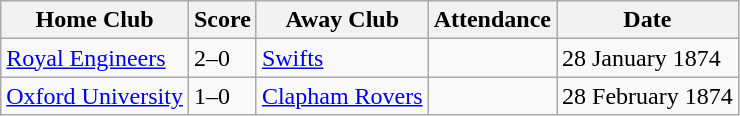<table class="wikitable">
<tr>
<th>Home Club</th>
<th>Score</th>
<th>Away Club</th>
<th>Attendance</th>
<th>Date</th>
</tr>
<tr>
<td><a href='#'>Royal Engineers</a></td>
<td>2–0</td>
<td><a href='#'>Swifts</a></td>
<td></td>
<td>28 January 1874</td>
</tr>
<tr>
<td><a href='#'>Oxford University</a></td>
<td>1–0</td>
<td><a href='#'>Clapham Rovers</a></td>
<td></td>
<td>28 February 1874</td>
</tr>
</table>
